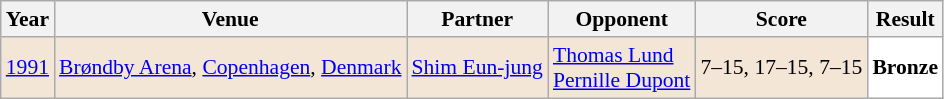<table class="sortable wikitable" style="font-size: 90%;">
<tr>
<th>Year</th>
<th>Venue</th>
<th>Partner</th>
<th>Opponent</th>
<th>Score</th>
<th>Result</th>
</tr>
<tr style="background:#F3E6D7">
<td align="center"><a href='#'>1991</a></td>
<td align="left"><a href='#'>Brøndby Arena</a>, <a href='#'>Copenhagen</a>, <a href='#'>Denmark</a></td>
<td align="left"> <a href='#'>Shim Eun-jung</a></td>
<td align="left"> <a href='#'>Thomas Lund</a> <br>  <a href='#'>Pernille Dupont</a></td>
<td align="left">7–15, 17–15, 7–15</td>
<td style="text-align:left; background:white"> <strong>Bronze</strong></td>
</tr>
</table>
